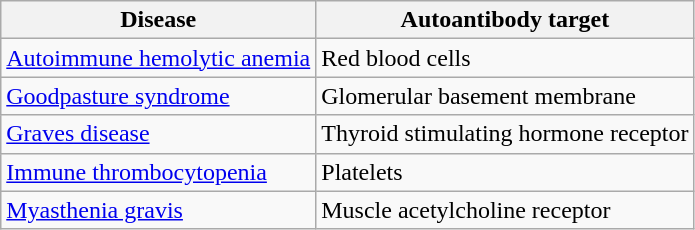<table class="wikitable">
<tr>
<th>Disease</th>
<th>Autoantibody target</th>
</tr>
<tr>
<td><a href='#'>Autoimmune hemolytic anemia</a></td>
<td>Red blood cells</td>
</tr>
<tr>
<td><a href='#'>Goodpasture syndrome</a></td>
<td>Glomerular basement membrane</td>
</tr>
<tr>
<td><a href='#'>Graves disease</a></td>
<td>Thyroid stimulating hormone receptor</td>
</tr>
<tr>
<td><a href='#'>Immune thrombocytopenia</a></td>
<td>Platelets</td>
</tr>
<tr>
<td><a href='#'>Myasthenia gravis</a></td>
<td>Muscle acetylcholine receptor</td>
</tr>
</table>
